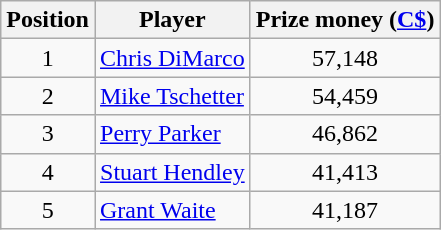<table class=wikitable>
<tr>
<th>Position</th>
<th>Player</th>
<th>Prize money (<a href='#'>C$</a>)</th>
</tr>
<tr>
<td align=center>1</td>
<td> <a href='#'>Chris DiMarco</a></td>
<td align=center>57,148</td>
</tr>
<tr>
<td align=center>2</td>
<td> <a href='#'>Mike Tschetter</a></td>
<td align=center>54,459</td>
</tr>
<tr>
<td align=center>3</td>
<td> <a href='#'>Perry Parker</a></td>
<td align=center>46,862</td>
</tr>
<tr>
<td align=center>4</td>
<td> <a href='#'>Stuart Hendley</a></td>
<td align=center>41,413</td>
</tr>
<tr>
<td align=center>5</td>
<td> <a href='#'>Grant Waite</a></td>
<td align=center>41,187</td>
</tr>
</table>
